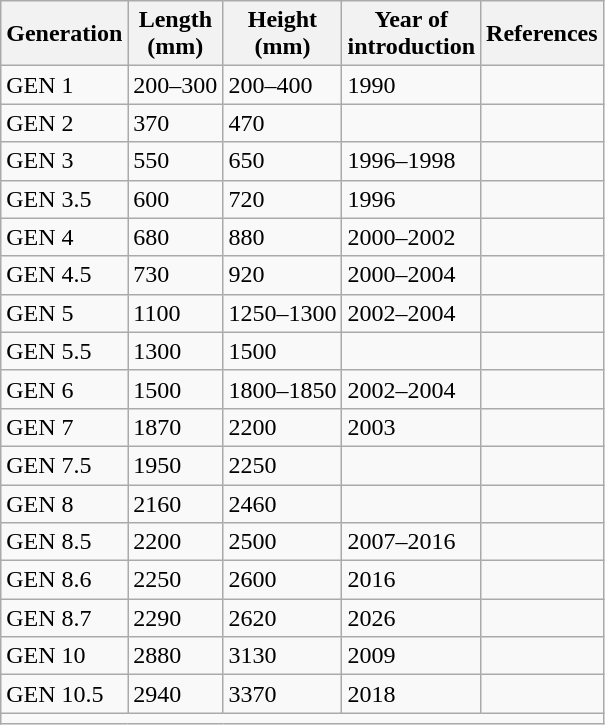<table class="wikitable">
<tr>
<th>Generation</th>
<th>Length<br>(mm)</th>
<th>Height<br>(mm)</th>
<th>Year of<br>introduction</th>
<th>References</th>
</tr>
<tr>
<td>GEN 1</td>
<td>200–300</td>
<td>200–400</td>
<td>1990</td>
<td></td>
</tr>
<tr>
<td>GEN 2</td>
<td>370</td>
<td>470</td>
<td></td>
<td></td>
</tr>
<tr>
<td>GEN 3</td>
<td>550</td>
<td>650</td>
<td>1996–1998</td>
<td></td>
</tr>
<tr>
<td>GEN 3.5</td>
<td>600</td>
<td>720</td>
<td>1996</td>
<td></td>
</tr>
<tr>
<td>GEN 4</td>
<td>680</td>
<td>880</td>
<td>2000–2002</td>
<td></td>
</tr>
<tr>
<td>GEN 4.5</td>
<td>730</td>
<td>920</td>
<td>2000–2004</td>
<td></td>
</tr>
<tr>
<td>GEN 5</td>
<td>1100</td>
<td>1250–1300</td>
<td>2002–2004</td>
<td></td>
</tr>
<tr>
<td>GEN 5.5</td>
<td>1300</td>
<td>1500</td>
<td></td>
<td></td>
</tr>
<tr>
<td>GEN 6</td>
<td>1500</td>
<td>1800–1850</td>
<td>2002–2004</td>
<td></td>
</tr>
<tr>
<td>GEN 7</td>
<td>1870</td>
<td>2200</td>
<td>2003</td>
<td></td>
</tr>
<tr>
<td>GEN 7.5</td>
<td>1950</td>
<td>2250</td>
<td></td>
<td></td>
</tr>
<tr>
<td>GEN 8</td>
<td>2160</td>
<td>2460</td>
<td></td>
<td></td>
</tr>
<tr>
<td>GEN 8.5</td>
<td>2200</td>
<td>2500</td>
<td>2007–2016</td>
<td></td>
</tr>
<tr>
<td>GEN 8.6</td>
<td>2250</td>
<td>2600</td>
<td>2016</td>
<td></td>
</tr>
<tr>
<td>GEN 8.7</td>
<td>2290</td>
<td>2620</td>
<td>2026</td>
<td></td>
</tr>
<tr>
<td>GEN 10</td>
<td>2880</td>
<td>3130</td>
<td>2009</td>
<td></td>
</tr>
<tr>
<td>GEN 10.5</td>
<td>2940</td>
<td>3370</td>
<td>2018</td>
<td></td>
</tr>
<tr>
<td colspan=5></td>
</tr>
</table>
